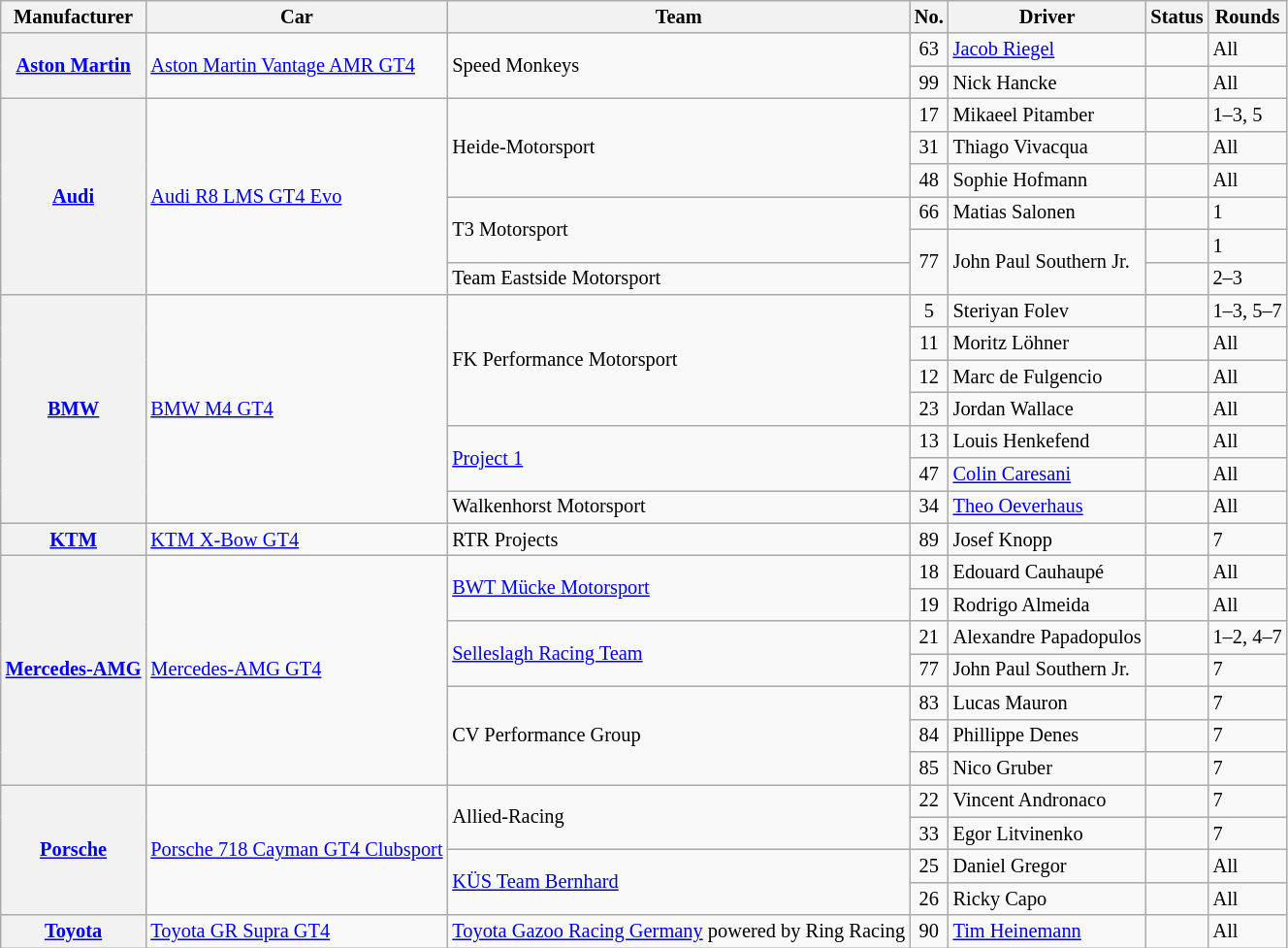<table class="wikitable" style="font-size:85%">
<tr>
<th>Manufacturer</th>
<th>Car</th>
<th>Team</th>
<th>No.</th>
<th>Driver</th>
<th>Status</th>
<th>Rounds</th>
</tr>
<tr>
<th rowspan="2"><a href='#'>Aston Martin</a></th>
<td rowspan="2"><a href='#'>Aston Martin Vantage AMR GT4</a></td>
<td rowspan="2"> Speed Monkeys</td>
<td align="center">63</td>
<td> <a href='#'>Jacob Riegel</a></td>
<td></td>
<td>All</td>
</tr>
<tr>
<td align="center">99</td>
<td> Nick Hancke</td>
<td></td>
<td>All</td>
</tr>
<tr>
<th rowspan="6"><a href='#'>Audi</a></th>
<td rowspan="6"><a href='#'>Audi R8 LMS GT4 Evo</a></td>
<td rowspan="3"> Heide-Motorsport</td>
<td align=center>17</td>
<td> Mikaeel Pitamber</td>
<td></td>
<td>1–3, 5</td>
</tr>
<tr>
<td align="center">31</td>
<td> Thiago Vivacqua</td>
<td></td>
<td>All</td>
</tr>
<tr>
<td align="center">48</td>
<td> Sophie Hofmann</td>
<td></td>
<td>All</td>
</tr>
<tr>
<td rowspan="2"> T3 Motorsport</td>
<td align="center">66</td>
<td> Matias Salonen</td>
<td></td>
<td>1</td>
</tr>
<tr>
<td rowspan="2" align="center">77</td>
<td rowspan="2"> John Paul Southern Jr.</td>
<td></td>
<td>1</td>
</tr>
<tr>
<td> Team Eastside Motorsport</td>
<td></td>
<td>2–3</td>
</tr>
<tr>
<th rowspan="7"><a href='#'>BMW</a></th>
<td rowspan="7"><a href='#'>BMW M4 GT4</a></td>
<td rowspan="4"> FK Performance Motorsport</td>
<td align="center">5</td>
<td> Steriyan Folev</td>
<td></td>
<td>1–3, 5–7</td>
</tr>
<tr>
<td align="center">11</td>
<td> Moritz Löhner</td>
<td></td>
<td>All</td>
</tr>
<tr>
<td align="center">12</td>
<td> Marc de Fulgencio</td>
<td></td>
<td>All</td>
</tr>
<tr>
<td align="center">23</td>
<td> Jordan Wallace</td>
<td></td>
<td>All</td>
</tr>
<tr>
<td rowspan="2"> <a href='#'>Project 1</a></td>
<td align="center">13</td>
<td> Louis Henkefend</td>
<td></td>
<td>All</td>
</tr>
<tr>
<td align="center">47</td>
<td> <a href='#'>Colin Caresani</a></td>
<td></td>
<td>All</td>
</tr>
<tr>
<td> Walkenhorst Motorsport</td>
<td align="center">34</td>
<td> <a href='#'>Theo Oeverhaus</a></td>
<td></td>
<td>All</td>
</tr>
<tr>
<th><a href='#'>KTM</a></th>
<td><a href='#'>KTM X-Bow GT4</a></td>
<td> RTR Projects</td>
<td align="center">89</td>
<td> Josef Knopp</td>
<td align="center"></td>
<td>7</td>
</tr>
<tr>
<th rowspan="7"><a href='#'>Mercedes-AMG</a></th>
<td rowspan="7"><a href='#'>Mercedes-AMG GT4</a></td>
<td rowspan="2"> <a href='#'>BWT Mücke Motorsport</a></td>
<td align="center">18</td>
<td> Edouard Cauhaupé</td>
<td></td>
<td>All</td>
</tr>
<tr>
<td align="center">19</td>
<td> Rodrigo Almeida</td>
<td></td>
<td>All</td>
</tr>
<tr>
<td rowspan="2"> <a href='#'>Selleslagh Racing Team</a></td>
<td align="center">21</td>
<td nowrap=""> Alexandre Papadopulos</td>
<td></td>
<td>1–2, 4–7</td>
</tr>
<tr>
<td align="center">77</td>
<td> John Paul Southern Jr.</td>
<td align="center"></td>
<td>7</td>
</tr>
<tr>
<td rowspan="3"> CV Performance Group</td>
<td align="center">83</td>
<td> Lucas Mauron</td>
<td align="center"></td>
<td>7</td>
</tr>
<tr>
<td align="center">84</td>
<td> Phillippe Denes</td>
<td align="center"></td>
<td>7</td>
</tr>
<tr>
<td align="center">85</td>
<td> Nico Gruber</td>
<td align="center"></td>
<td>7</td>
</tr>
<tr>
<th rowspan="4"><a href='#'>Porsche</a></th>
<td rowspan="4"><a href='#'>Porsche 718 Cayman GT4 Clubsport</a></td>
<td rowspan="2"> Allied-Racing</td>
<td align="center">22</td>
<td> Vincent Andronaco</td>
<td align="center"></td>
<td>7</td>
</tr>
<tr>
<td align="center">33</td>
<td> Egor Litvinenko</td>
<td align="center"></td>
<td>7</td>
</tr>
<tr>
<td rowspan="2"> <a href='#'>KÜS Team Bernhard</a></td>
<td align="center">25</td>
<td> Daniel Gregor</td>
<td></td>
<td>All</td>
</tr>
<tr>
<td align="center">26</td>
<td> Ricky Capo</td>
<td></td>
<td>All</td>
</tr>
<tr>
<th><a href='#'>Toyota</a></th>
<td><a href='#'>Toyota GR Supra GT4</a></td>
<td> <a href='#'>Toyota Gazoo Racing Germany</a> powered by Ring Racing</td>
<td align="center">90</td>
<td> <a href='#'>Tim Heinemann</a></td>
<td></td>
<td>All</td>
</tr>
</table>
